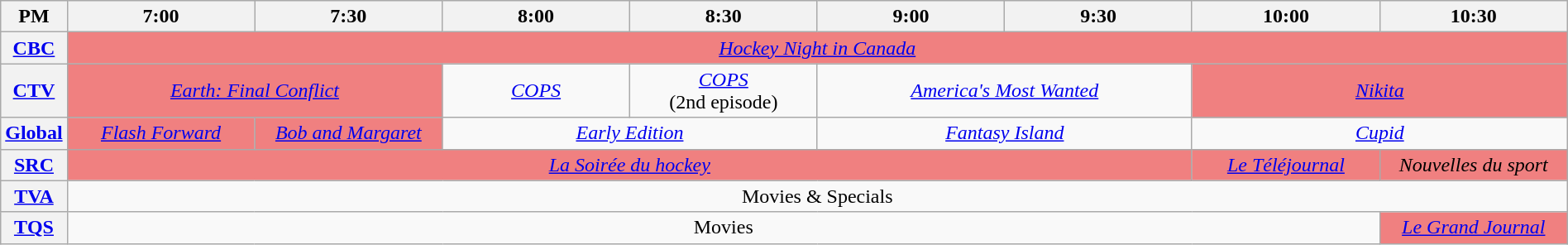<table class="wikitable" width="100%">
<tr>
<th width="4%">PM</th>
<th width="12%">7:00</th>
<th width="12%">7:30</th>
<th width="12%">8:00</th>
<th width="12%">8:30</th>
<th width="12%">9:00</th>
<th width="12%">9:30</th>
<th width="12%">10:00</th>
<th width="12%">10:30</th>
</tr>
<tr align="center">
<th><a href='#'>CBC</a></th>
<td colspan="8" align=center bgcolor="#F08080"><em><a href='#'>Hockey Night in Canada</a></em></td>
</tr>
<tr align="center">
<th><a href='#'>CTV</a></th>
<td colspan="2" align=center bgcolor="#F08080"><em><a href='#'>Earth: Final Conflict</a></em></td>
<td colspan="1" align=center><em><a href='#'>COPS</a></em></td>
<td colspan="1" align=center><em><a href='#'>COPS</a></em><br>(2nd episode)</td>
<td colspan="2" align=center><em><a href='#'>America's Most Wanted</a></em></td>
<td colspan="2" align=center bgcolor="#F08080"><em><a href='#'>Nikita</a></em></td>
</tr>
<tr align="center">
<th><a href='#'>Global</a></th>
<td colspan="1" align=center bgcolor="#F08080"><em><a href='#'>Flash Forward</a></em></td>
<td colspan="1" align=center bgcolor="#F08080"><em><a href='#'>Bob and Margaret</a></em></td>
<td colspan="2" align=center><em><a href='#'>Early Edition</a></em></td>
<td colspan="2" align=center><em><a href='#'>Fantasy Island</a></em></td>
<td colspan="2" align=center><em><a href='#'>Cupid</a></em><br></td>
</tr>
<tr align="center">
<th><a href='#'>SRC</a></th>
<td colspan="6" align=center bgcolor="#F08080"><em><a href='#'>La Soirée du hockey</a></em></td>
<td colspan="1" align=center bgcolor="#F08080"><em><a href='#'>Le Téléjournal</a></em></td>
<td colspan="1" align=center bgcolor="#F08080"><em>Nouvelles du sport</em></td>
</tr>
<tr align="center">
<th><a href='#'>TVA</a></th>
<td colspan="8" align=center>Movies & Specials</td>
</tr>
<tr align="center">
<th><a href='#'>TQS</a></th>
<td colspan="7" align=center>Movies</td>
<td colspan="1" align=center bgcolor="#F08080"><em><a href='#'>Le Grand Journal</a></em></td>
</tr>
</table>
